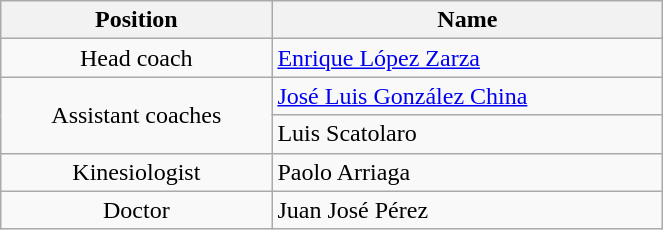<table class="wikitable" style="text-align:center; font-size:100%; width:35%">
<tr>
<th>Position</th>
<th>Name</th>
</tr>
<tr>
<td>Head coach</td>
<td align=left> <a href='#'>Enrique López Zarza</a></td>
</tr>
<tr>
<td rowspan=2>Assistant coaches</td>
<td align=left> <a href='#'>José Luis González China</a></td>
</tr>
<tr>
<td align=left> Luis Scatolaro</td>
</tr>
<tr>
<td>Kinesiologist</td>
<td align=left> Paolo Arriaga</td>
</tr>
<tr>
<td>Doctor</td>
<td align=left> Juan José Pérez</td>
</tr>
</table>
